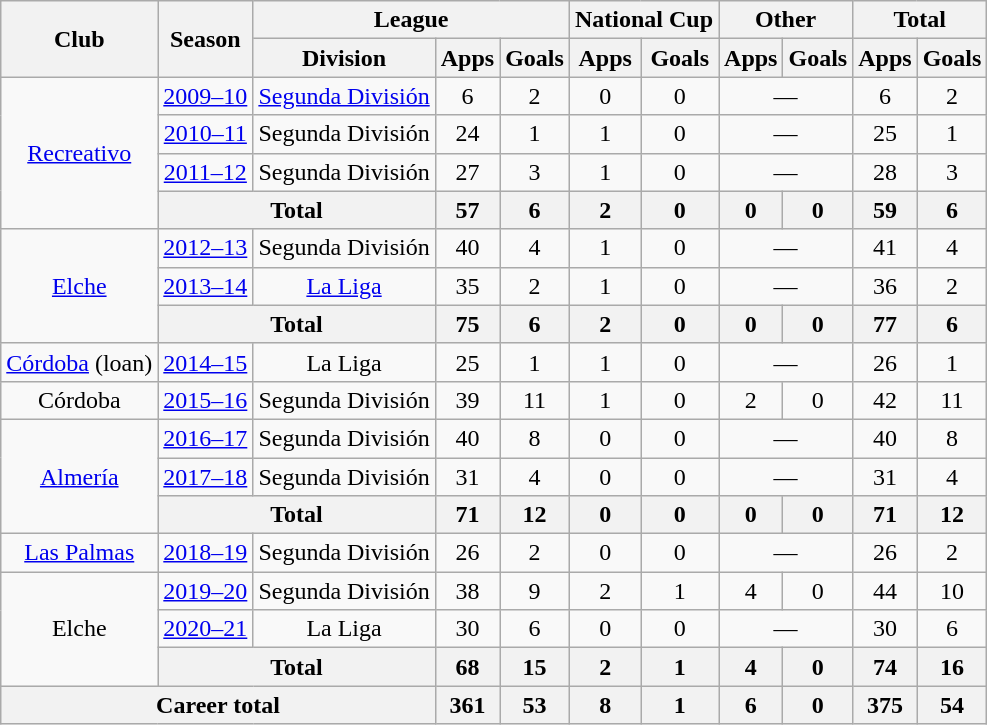<table class="wikitable" style="text-align:center">
<tr>
<th rowspan="2">Club</th>
<th rowspan="2">Season</th>
<th colspan="3">League</th>
<th colspan="2">National Cup</th>
<th colspan="2">Other</th>
<th colspan="2">Total</th>
</tr>
<tr>
<th>Division</th>
<th>Apps</th>
<th>Goals</th>
<th>Apps</th>
<th>Goals</th>
<th>Apps</th>
<th>Goals</th>
<th>Apps</th>
<th>Goals</th>
</tr>
<tr>
<td rowspan="4"><a href='#'>Recreativo</a></td>
<td><a href='#'>2009–10</a></td>
<td><a href='#'>Segunda División</a></td>
<td>6</td>
<td>2</td>
<td>0</td>
<td>0</td>
<td colspan="2">—</td>
<td>6</td>
<td>2</td>
</tr>
<tr>
<td><a href='#'>2010–11</a></td>
<td>Segunda División</td>
<td>24</td>
<td>1</td>
<td>1</td>
<td>0</td>
<td colspan="2">—</td>
<td>25</td>
<td>1</td>
</tr>
<tr>
<td><a href='#'>2011–12</a></td>
<td>Segunda División</td>
<td>27</td>
<td>3</td>
<td>1</td>
<td>0</td>
<td colspan="2">—</td>
<td>28</td>
<td>3</td>
</tr>
<tr>
<th colspan="2">Total</th>
<th>57</th>
<th>6</th>
<th>2</th>
<th>0</th>
<th>0</th>
<th>0</th>
<th>59</th>
<th>6</th>
</tr>
<tr>
<td rowspan="3"><a href='#'>Elche</a></td>
<td><a href='#'>2012–13</a></td>
<td>Segunda División</td>
<td>40</td>
<td>4</td>
<td>1</td>
<td>0</td>
<td colspan="2">—</td>
<td>41</td>
<td>4</td>
</tr>
<tr>
<td><a href='#'>2013–14</a></td>
<td><a href='#'>La Liga</a></td>
<td>35</td>
<td>2</td>
<td>1</td>
<td>0</td>
<td colspan="2">—</td>
<td>36</td>
<td>2</td>
</tr>
<tr>
<th colspan="2">Total</th>
<th>75</th>
<th>6</th>
<th>2</th>
<th>0</th>
<th>0</th>
<th>0</th>
<th>77</th>
<th>6</th>
</tr>
<tr>
<td><a href='#'>Córdoba</a> (loan)</td>
<td><a href='#'>2014–15</a></td>
<td>La Liga</td>
<td>25</td>
<td>1</td>
<td>1</td>
<td>0</td>
<td colspan="2">—</td>
<td>26</td>
<td>1</td>
</tr>
<tr>
<td>Córdoba</td>
<td><a href='#'>2015–16</a></td>
<td>Segunda División</td>
<td>39</td>
<td>11</td>
<td>1</td>
<td>0</td>
<td>2</td>
<td>0</td>
<td>42</td>
<td>11</td>
</tr>
<tr>
<td rowspan="3"><a href='#'>Almería</a></td>
<td><a href='#'>2016–17</a></td>
<td>Segunda División</td>
<td>40</td>
<td>8</td>
<td>0</td>
<td>0</td>
<td colspan="2">—</td>
<td>40</td>
<td>8</td>
</tr>
<tr>
<td><a href='#'>2017–18</a></td>
<td>Segunda División</td>
<td>31</td>
<td>4</td>
<td>0</td>
<td>0</td>
<td colspan="2">—</td>
<td>31</td>
<td>4</td>
</tr>
<tr>
<th colspan="2">Total</th>
<th>71</th>
<th>12</th>
<th>0</th>
<th>0</th>
<th>0</th>
<th>0</th>
<th>71</th>
<th>12</th>
</tr>
<tr>
<td><a href='#'>Las Palmas</a></td>
<td><a href='#'>2018–19</a></td>
<td>Segunda División</td>
<td>26</td>
<td>2</td>
<td>0</td>
<td>0</td>
<td colspan="2">—</td>
<td>26</td>
<td>2</td>
</tr>
<tr>
<td rowspan="3">Elche</td>
<td><a href='#'>2019–20</a></td>
<td>Segunda División</td>
<td>38</td>
<td>9</td>
<td>2</td>
<td>1</td>
<td>4</td>
<td>0</td>
<td>44</td>
<td>10</td>
</tr>
<tr>
<td><a href='#'>2020–21</a></td>
<td>La Liga</td>
<td>30</td>
<td>6</td>
<td>0</td>
<td>0</td>
<td colspan="2">—</td>
<td>30</td>
<td>6</td>
</tr>
<tr>
<th colspan="2">Total</th>
<th>68</th>
<th>15</th>
<th>2</th>
<th>1</th>
<th>4</th>
<th>0</th>
<th>74</th>
<th>16</th>
</tr>
<tr>
<th colspan="3">Career total</th>
<th>361</th>
<th>53</th>
<th>8</th>
<th>1</th>
<th>6</th>
<th>0</th>
<th>375</th>
<th>54</th>
</tr>
</table>
